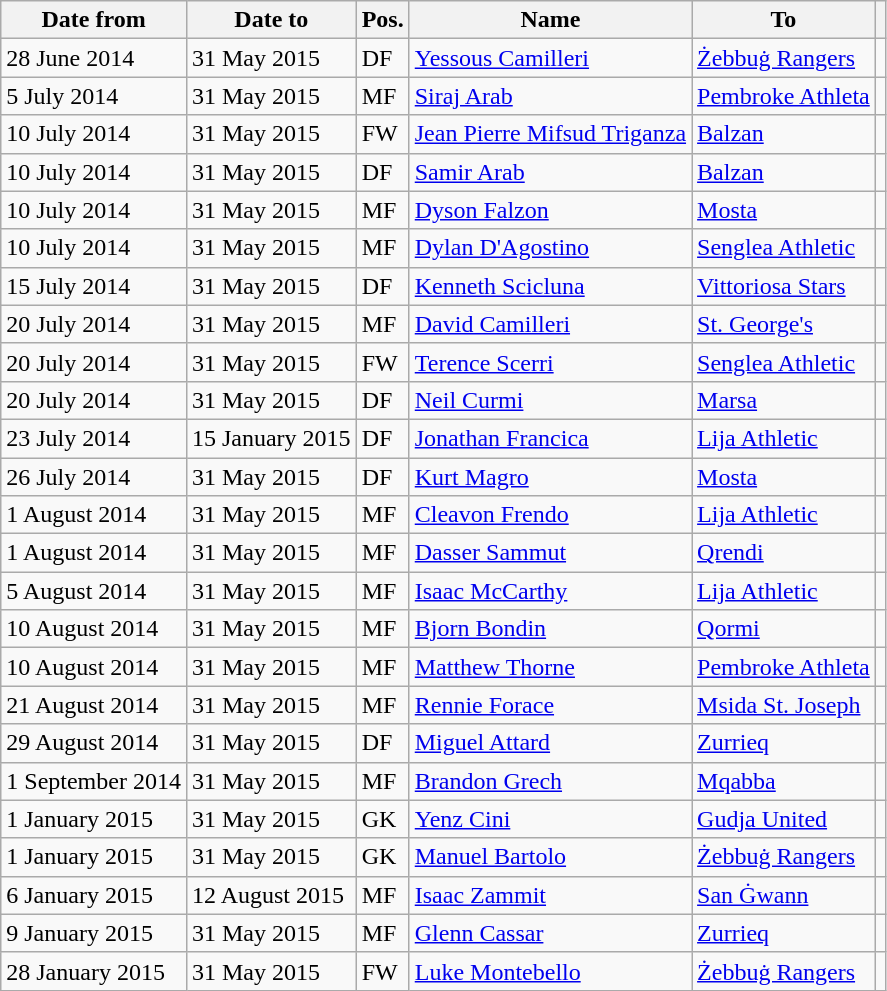<table class="wikitable">
<tr>
<th>Date from</th>
<th>Date to</th>
<th>Pos.</th>
<th>Name</th>
<th>To</th>
<th></th>
</tr>
<tr>
<td>28 June 2014</td>
<td>31 May 2015</td>
<td>DF</td>
<td> <a href='#'>Yessous Camilleri</a></td>
<td> <a href='#'>Żebbuġ Rangers</a></td>
<td></td>
</tr>
<tr>
<td>5 July 2014</td>
<td>31 May 2015</td>
<td>MF</td>
<td> <a href='#'>Siraj Arab</a></td>
<td> <a href='#'>Pembroke Athleta</a></td>
<td></td>
</tr>
<tr>
<td>10 July 2014</td>
<td>31 May 2015</td>
<td>FW</td>
<td> <a href='#'>Jean Pierre Mifsud Triganza</a></td>
<td> <a href='#'>Balzan</a></td>
<td></td>
</tr>
<tr>
<td>10 July 2014</td>
<td>31 May 2015</td>
<td>DF</td>
<td> <a href='#'>Samir Arab</a></td>
<td> <a href='#'>Balzan</a></td>
<td></td>
</tr>
<tr>
<td>10 July 2014</td>
<td>31 May 2015</td>
<td>MF</td>
<td> <a href='#'>Dyson Falzon</a></td>
<td> <a href='#'>Mosta</a></td>
<td></td>
</tr>
<tr>
<td>10 July 2014</td>
<td>31 May 2015</td>
<td>MF</td>
<td> <a href='#'>Dylan D'Agostino</a></td>
<td> <a href='#'>Senglea Athletic</a></td>
<td></td>
</tr>
<tr>
<td>15 July 2014</td>
<td>31 May 2015</td>
<td>DF</td>
<td> <a href='#'>Kenneth Scicluna</a></td>
<td> <a href='#'>Vittoriosa Stars</a></td>
<td></td>
</tr>
<tr>
<td>20 July 2014</td>
<td>31 May 2015</td>
<td>MF</td>
<td> <a href='#'>David Camilleri</a></td>
<td> <a href='#'>St. George's</a></td>
<td></td>
</tr>
<tr>
<td>20 July 2014</td>
<td>31 May 2015</td>
<td>FW</td>
<td> <a href='#'>Terence Scerri</a></td>
<td> <a href='#'>Senglea Athletic</a></td>
<td></td>
</tr>
<tr>
<td>20 July 2014</td>
<td>31 May 2015</td>
<td>DF</td>
<td> <a href='#'>Neil Curmi</a></td>
<td> <a href='#'>Marsa</a></td>
<td></td>
</tr>
<tr>
<td>23 July 2014</td>
<td>15 January 2015</td>
<td>DF</td>
<td> <a href='#'>Jonathan Francica</a></td>
<td> <a href='#'>Lija Athletic</a></td>
<td></td>
</tr>
<tr>
<td>26 July 2014</td>
<td>31 May 2015</td>
<td>DF</td>
<td> <a href='#'>Kurt Magro</a></td>
<td> <a href='#'>Mosta</a></td>
<td></td>
</tr>
<tr>
<td>1 August 2014</td>
<td>31 May 2015</td>
<td>MF</td>
<td> <a href='#'>Cleavon Frendo</a></td>
<td> <a href='#'>Lija Athletic</a></td>
<td></td>
</tr>
<tr>
<td>1 August 2014</td>
<td>31 May 2015</td>
<td>MF</td>
<td> <a href='#'>Dasser Sammut</a></td>
<td> <a href='#'>Qrendi</a></td>
<td></td>
</tr>
<tr>
<td>5 August 2014</td>
<td>31 May 2015</td>
<td>MF</td>
<td> <a href='#'>Isaac McCarthy</a></td>
<td> <a href='#'>Lija Athletic</a></td>
<td></td>
</tr>
<tr>
<td>10 August 2014</td>
<td>31 May 2015</td>
<td>MF</td>
<td> <a href='#'>Bjorn Bondin</a></td>
<td> <a href='#'>Qormi</a></td>
<td></td>
</tr>
<tr>
<td>10 August 2014</td>
<td>31 May 2015</td>
<td>MF</td>
<td> <a href='#'>Matthew Thorne</a></td>
<td> <a href='#'>Pembroke Athleta</a></td>
<td></td>
</tr>
<tr>
<td>21 August 2014</td>
<td>31 May 2015</td>
<td>MF</td>
<td> <a href='#'>Rennie Forace</a></td>
<td> <a href='#'>Msida St. Joseph</a></td>
<td></td>
</tr>
<tr>
<td>29 August 2014</td>
<td>31 May 2015</td>
<td>DF</td>
<td> <a href='#'>Miguel Attard</a></td>
<td> <a href='#'>Zurrieq</a></td>
<td></td>
</tr>
<tr>
<td>1 September 2014</td>
<td>31 May 2015</td>
<td>MF</td>
<td> <a href='#'>Brandon Grech</a></td>
<td> <a href='#'>Mqabba</a></td>
<td></td>
</tr>
<tr>
<td>1 January 2015</td>
<td>31 May 2015</td>
<td>GK</td>
<td> <a href='#'>Yenz Cini</a></td>
<td> <a href='#'>Gudja United</a></td>
<td></td>
</tr>
<tr>
<td>1 January 2015</td>
<td>31 May 2015</td>
<td>GK</td>
<td> <a href='#'>Manuel Bartolo</a></td>
<td> <a href='#'>Żebbuġ Rangers</a></td>
<td></td>
</tr>
<tr>
<td>6 January 2015</td>
<td>12 August 2015</td>
<td>MF</td>
<td> <a href='#'>Isaac Zammit</a></td>
<td> <a href='#'>San Ġwann</a></td>
<td></td>
</tr>
<tr>
<td>9 January 2015</td>
<td>31 May 2015</td>
<td>MF</td>
<td> <a href='#'>Glenn Cassar</a></td>
<td> <a href='#'>Zurrieq</a></td>
<td></td>
</tr>
<tr>
<td>28 January 2015</td>
<td>31 May 2015</td>
<td>FW</td>
<td> <a href='#'>Luke Montebello</a></td>
<td> <a href='#'>Żebbuġ Rangers</a></td>
<td></td>
</tr>
</table>
